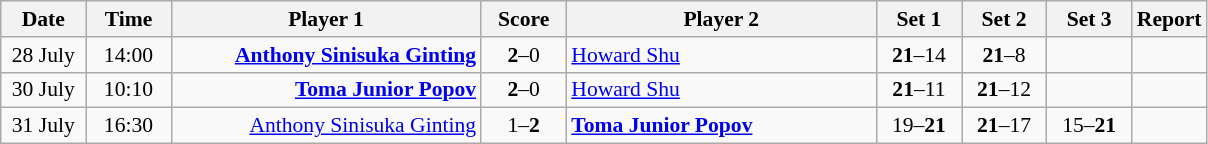<table class="wikitable" style="font-size:90%; text-align:center">
<tr>
<th width="50">Date</th>
<th width="50">Time</th>
<th width="200">Player 1</th>
<th width="50">Score</th>
<th width="200">Player 2</th>
<th width="50">Set 1</th>
<th width="50">Set 2</th>
<th width="50">Set 3</th>
<th>Report</th>
</tr>
<tr>
<td>28 July</td>
<td>14:00</td>
<td align="right"><strong><a href='#'>Anthony Sinisuka Ginting</a> </strong></td>
<td><strong>2</strong>–0</td>
<td align="left"> <a href='#'>Howard Shu</a></td>
<td><strong>21</strong>–14</td>
<td><strong>21</strong>–8</td>
<td></td>
<td></td>
</tr>
<tr>
<td>30 July</td>
<td>10:10</td>
<td align="right"><strong><a href='#'>Toma Junior Popov</a> </strong></td>
<td><strong>2</strong>–0</td>
<td align="left"> <a href='#'>Howard Shu</a></td>
<td><strong>21</strong>–11</td>
<td><strong>21</strong>–12</td>
<td></td>
<td></td>
</tr>
<tr>
<td>31 July</td>
<td>16:30</td>
<td align="right"><a href='#'>Anthony Sinisuka Ginting</a> </td>
<td>1–<strong>2</strong></td>
<td align="left"><strong> <a href='#'>Toma Junior Popov</a></strong></td>
<td>19–<strong>21</strong></td>
<td><strong>21</strong>–17</td>
<td>15–<strong>21</strong></td>
<td></td>
</tr>
</table>
